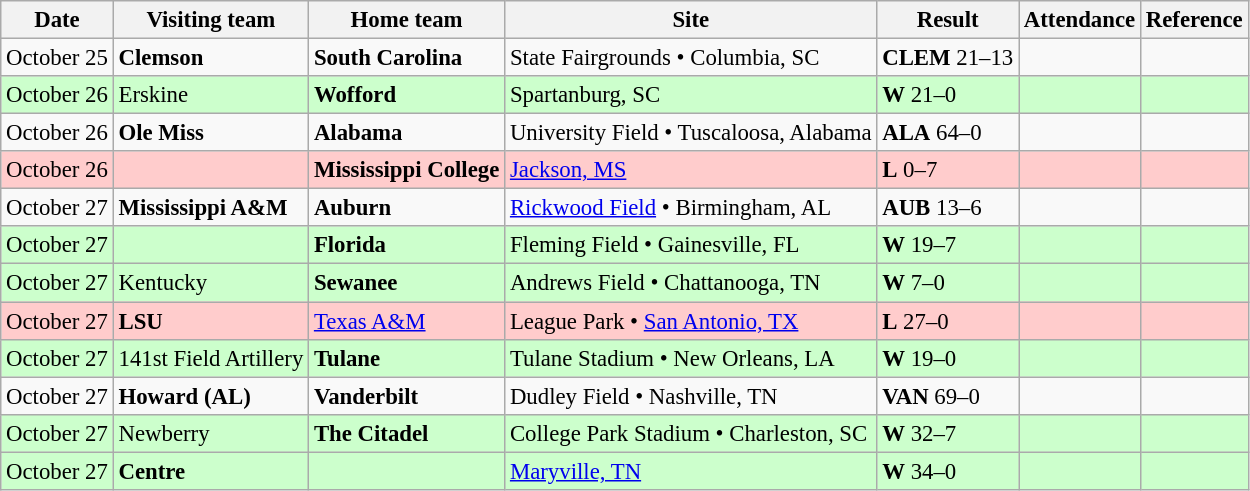<table class="wikitable" style="font-size:95%;">
<tr>
<th>Date</th>
<th>Visiting team</th>
<th>Home team</th>
<th>Site</th>
<th>Result</th>
<th>Attendance</th>
<th class="unsortable">Reference</th>
</tr>
<tr bgcolor=>
<td>October 25</td>
<td><strong>Clemson</strong></td>
<td><strong>South Carolina</strong></td>
<td>State Fairgrounds • Columbia, SC</td>
<td><strong>CLEM</strong> 21–13</td>
<td></td>
<td></td>
</tr>
<tr bgcolor=ccffcc>
<td>October 26</td>
<td>Erskine</td>
<td><strong>Wofford</strong></td>
<td>Spartanburg, SC</td>
<td><strong>W</strong> 21–0</td>
<td></td>
<td></td>
</tr>
<tr bgcolor=>
<td>October 26</td>
<td><strong>Ole Miss</strong></td>
<td><strong>Alabama</strong></td>
<td>University Field • Tuscaloosa, Alabama</td>
<td><strong>ALA</strong> 64–0</td>
<td></td>
<td></td>
</tr>
<tr bgcolor=ffcccc>
<td>October 26</td>
<td></td>
<td><strong>Mississippi College</strong></td>
<td><a href='#'>Jackson, MS</a></td>
<td><strong>L</strong> 0–7</td>
<td></td>
<td></td>
</tr>
<tr bgcolor=>
<td>October 27</td>
<td><strong>Mississippi A&M</strong></td>
<td><strong>Auburn</strong></td>
<td><a href='#'>Rickwood Field</a> • Birmingham, AL</td>
<td><strong>AUB</strong> 13–6</td>
<td></td>
<td></td>
</tr>
<tr bgcolor=ccffcc>
<td>October 27</td>
<td></td>
<td><strong>Florida</strong></td>
<td>Fleming Field •  Gainesville, FL</td>
<td><strong>W</strong> 19–7</td>
<td></td>
<td></td>
</tr>
<tr bgcolor=ccffcc>
<td>October 27</td>
<td>Kentucky</td>
<td><strong>Sewanee</strong></td>
<td>Andrews Field • Chattanooga, TN</td>
<td><strong>W</strong> 7–0</td>
<td></td>
<td></td>
</tr>
<tr bgcolor=ffcccc>
<td>October 27</td>
<td><strong>LSU</strong></td>
<td><a href='#'>Texas A&M</a></td>
<td>League Park • <a href='#'>San Antonio, TX</a></td>
<td><strong>L</strong> 27–0</td>
<td></td>
<td></td>
</tr>
<tr bgcolor=ccffcc>
<td>October 27</td>
<td>141st Field Artillery</td>
<td><strong>Tulane</strong></td>
<td>Tulane Stadium • New Orleans, LA</td>
<td><strong>W</strong> 19–0</td>
<td></td>
<td></td>
</tr>
<tr bgcolor=>
<td>October 27</td>
<td><strong>Howard (AL)</strong></td>
<td><strong>Vanderbilt</strong></td>
<td>Dudley Field • Nashville, TN</td>
<td><strong>VAN</strong> 69–0</td>
<td></td>
<td></td>
</tr>
<tr bgcolor=ccffcc>
<td>October 27</td>
<td>Newberry</td>
<td><strong>The Citadel</strong></td>
<td>College Park Stadium • Charleston, SC</td>
<td><strong>W</strong> 32–7</td>
<td></td>
<td></td>
</tr>
<tr bgcolor=ccffcc>
<td>October 27</td>
<td><strong>Centre</strong></td>
<td></td>
<td><a href='#'>Maryville, TN</a></td>
<td><strong>W</strong> 34–0</td>
<td></td>
<td></td>
</tr>
</table>
